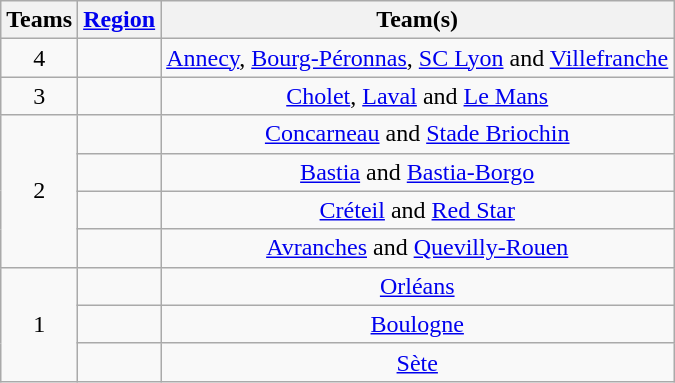<table class="wikitable" style="text-align:center">
<tr>
<th>Teams</th>
<th><a href='#'>Region</a></th>
<th>Team(s)</th>
</tr>
<tr>
<td rowspan="1">4</td>
<td align="left"></td>
<td><a href='#'>Annecy</a>, <a href='#'>Bourg-Péronnas</a>, <a href='#'>SC Lyon</a> and <a href='#'>Villefranche</a></td>
</tr>
<tr>
<td rowspan="1">3</td>
<td align="left"></td>
<td><a href='#'>Cholet</a>, <a href='#'>Laval</a> and <a href='#'>Le Mans</a></td>
</tr>
<tr>
<td rowspan="4">2</td>
<td align="left"></td>
<td><a href='#'>Concarneau</a> and <a href='#'>Stade Briochin</a></td>
</tr>
<tr>
<td align="left"></td>
<td><a href='#'>Bastia</a> and <a href='#'>Bastia-Borgo</a></td>
</tr>
<tr>
<td align="left"></td>
<td><a href='#'>Créteil</a> and <a href='#'>Red Star</a></td>
</tr>
<tr>
<td align="left"></td>
<td><a href='#'>Avranches</a> and <a href='#'>Quevilly-Rouen</a></td>
</tr>
<tr>
<td rowspan="3">1</td>
<td align="left"></td>
<td><a href='#'>Orléans</a></td>
</tr>
<tr>
<td align="left"></td>
<td><a href='#'>Boulogne</a></td>
</tr>
<tr>
<td align="left"></td>
<td><a href='#'>Sète</a></td>
</tr>
</table>
